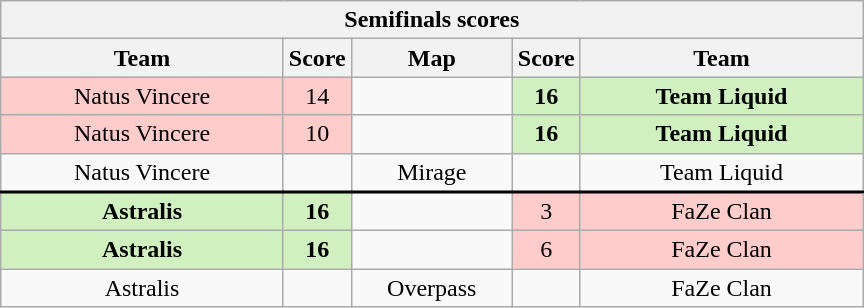<table class="wikitable" style="text-align: center;">
<tr>
<th colspan=5>Semifinals scores</th>
</tr>
<tr>
<th width="181px">Team</th>
<th width="20px">Score</th>
<th width="100px">Map</th>
<th width="20px">Score</th>
<th width="181px">Team</th>
</tr>
<tr>
<td style="background: #FFCCCC;">Natus Vincere</td>
<td style="background: #FFCCCC;">14</td>
<td></td>
<td style="background: #D0F0C0;"><strong>16</strong></td>
<td style="background: #D0F0C0;"><strong>Team Liquid</strong></td>
</tr>
<tr>
<td style="background: #FFCCCC;">Natus Vincere</td>
<td style="background: #FFCCCC;">10</td>
<td></td>
<td style="background: #D0F0C0;"><strong>16</strong></td>
<td style="background: #D0F0C0;"><strong>Team Liquid</strong></td>
</tr>
<tr style="text-align:center;border-width:0 0 2px 0; border-style:solid;border-color:black;">
<td>Natus Vincere</td>
<td></td>
<td>Mirage</td>
<td></td>
<td>Team Liquid</td>
</tr>
<tr>
<td style="background: #D0F0C0;"><strong>Astralis</strong></td>
<td style="background: #D0F0C0;"><strong>16</strong></td>
<td></td>
<td style="background: #FFCCCC;">3</td>
<td style="background: #FFCCCC;">FaZe Clan</td>
</tr>
<tr>
<td style="background: #D0F0C0;"><strong>Astralis</strong></td>
<td style="background: #D0F0C0;"><strong>16</strong></td>
<td></td>
<td style="background: #FFCCCC;">6</td>
<td style="background: #FFCCCC;">FaZe Clan</td>
</tr>
<tr>
<td>Astralis</td>
<td></td>
<td>Overpass</td>
<td></td>
<td>FaZe Clan</td>
</tr>
</table>
